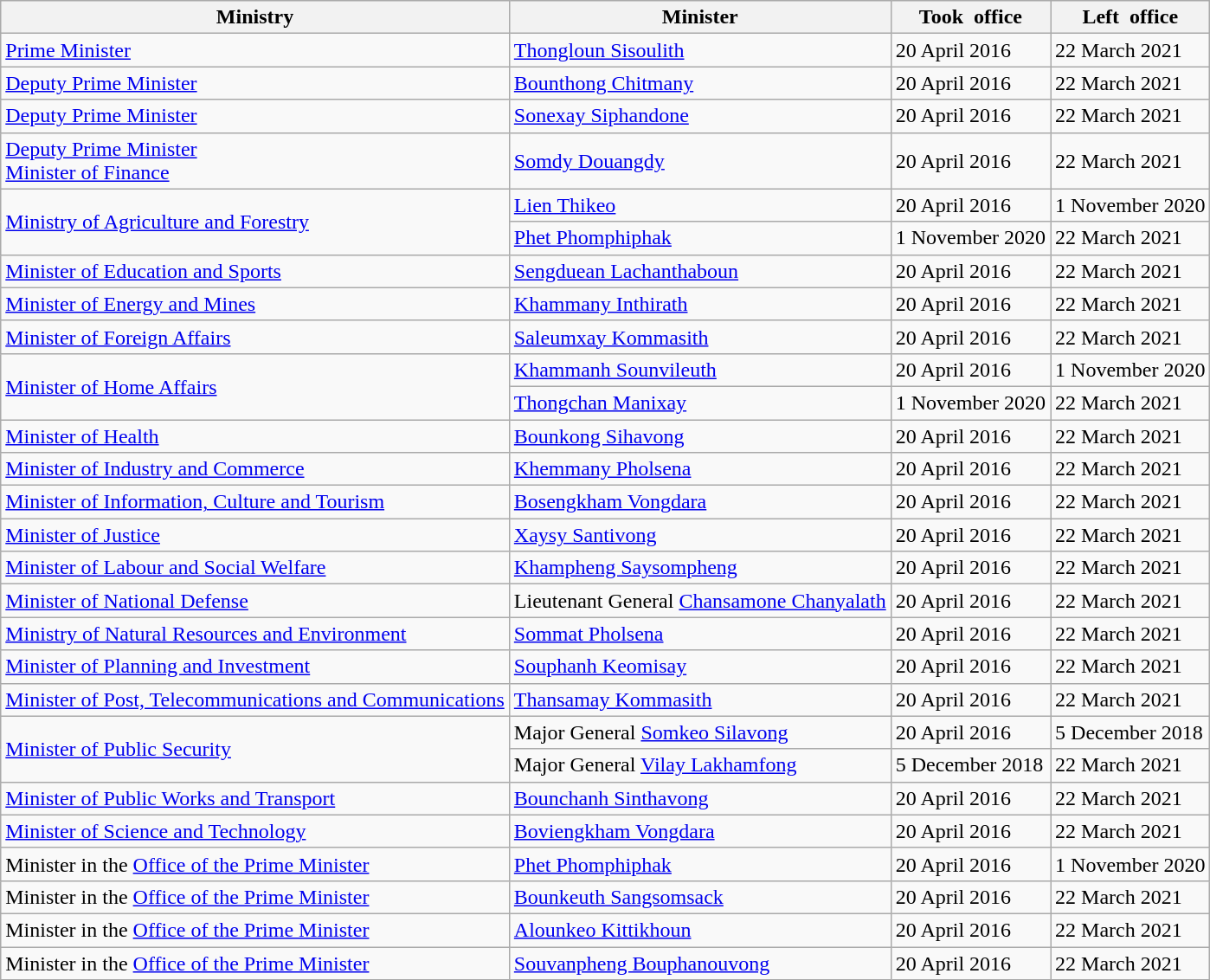<table class="wikitable">
<tr>
<th>Ministry</th>
<th>Minister</th>
<th>Took office</th>
<th>Left office</th>
</tr>
<tr>
<td><a href='#'>Prime Minister</a></td>
<td><a href='#'>Thongloun Sisoulith</a></td>
<td>20 April 2016</td>
<td>22 March 2021</td>
</tr>
<tr>
<td><a href='#'>Deputy Prime Minister</a></td>
<td><a href='#'>Bounthong Chitmany</a></td>
<td>20 April 2016</td>
<td>22 March 2021</td>
</tr>
<tr>
<td><a href='#'>Deputy Prime Minister</a></td>
<td><a href='#'>Sonexay Siphandone</a></td>
<td>20 April 2016</td>
<td>22 March 2021</td>
</tr>
<tr>
<td><a href='#'>Deputy Prime Minister</a><br><a href='#'>Minister of Finance</a></td>
<td><a href='#'>Somdy Douangdy</a></td>
<td>20 April 2016</td>
<td>22 March 2021</td>
</tr>
<tr>
<td rowspan="2"><a href='#'>Ministry of Agriculture and Forestry</a></td>
<td><a href='#'>Lien Thikeo</a></td>
<td>20 April 2016</td>
<td>1 November 2020</td>
</tr>
<tr>
<td><a href='#'>Phet Phomphiphak</a></td>
<td>1 November 2020</td>
<td>22 March 2021</td>
</tr>
<tr>
<td><a href='#'>Minister of Education and Sports</a></td>
<td><a href='#'>Sengduean Lachanthaboun</a></td>
<td>20 April 2016</td>
<td>22 March 2021</td>
</tr>
<tr>
<td><a href='#'>Minister of Energy and Mines</a></td>
<td><a href='#'>Khammany Inthirath</a></td>
<td>20 April 2016</td>
<td>22 March 2021</td>
</tr>
<tr>
<td><a href='#'>Minister of Foreign Affairs</a></td>
<td><a href='#'>Saleumxay Kommasith</a></td>
<td>20 April 2016</td>
<td>22 March 2021</td>
</tr>
<tr>
<td rowspan="2"><a href='#'>Minister of Home Affairs</a></td>
<td><a href='#'>Khammanh Sounvileuth</a></td>
<td>20 April 2016</td>
<td>1 November 2020</td>
</tr>
<tr>
<td><a href='#'>Thongchan Manixay</a></td>
<td>1 November 2020</td>
<td>22 March 2021</td>
</tr>
<tr>
<td><a href='#'>Minister of Health</a></td>
<td><a href='#'>Bounkong Sihavong</a></td>
<td>20 April 2016</td>
<td>22 March 2021</td>
</tr>
<tr>
<td><a href='#'>Minister of Industry and Commerce</a></td>
<td><a href='#'>Khemmany Pholsena</a></td>
<td>20 April 2016</td>
<td>22 March 2021</td>
</tr>
<tr>
<td><a href='#'>Minister of Information, Culture and Tourism</a></td>
<td><a href='#'>Bosengkham Vongdara</a></td>
<td>20 April 2016</td>
<td>22 March 2021</td>
</tr>
<tr>
<td><a href='#'>Minister of Justice</a></td>
<td><a href='#'>Xaysy Santivong</a></td>
<td>20 April 2016</td>
<td>22 March 2021</td>
</tr>
<tr>
<td><a href='#'>Minister of Labour and Social Welfare</a></td>
<td><a href='#'>Khampheng Saysompheng</a></td>
<td>20 April 2016</td>
<td>22 March 2021</td>
</tr>
<tr>
<td><a href='#'>Minister of National Defense</a></td>
<td>Lieutenant General <a href='#'>Chansamone Chanyalath</a></td>
<td>20 April 2016</td>
<td>22 March 2021</td>
</tr>
<tr>
<td><a href='#'>Ministry of Natural Resources and Environment</a></td>
<td><a href='#'>Sommat Pholsena</a></td>
<td>20 April 2016</td>
<td>22 March 2021</td>
</tr>
<tr>
<td><a href='#'>Minister of Planning and Investment</a></td>
<td><a href='#'>Souphanh Keomisay</a></td>
<td>20 April 2016</td>
<td>22 March 2021</td>
</tr>
<tr>
<td><a href='#'>Minister of Post, Telecommunications and Communications</a></td>
<td><a href='#'>Thansamay Kommasith</a></td>
<td>20 April 2016</td>
<td>22 March 2021</td>
</tr>
<tr>
<td rowspan="2"><a href='#'>Minister of Public Security</a></td>
<td>Major General <a href='#'>Somkeo Silavong</a></td>
<td>20 April 2016</td>
<td>5 December 2018</td>
</tr>
<tr>
<td>Major General <a href='#'>Vilay Lakhamfong</a></td>
<td>5 December 2018</td>
<td>22 March 2021</td>
</tr>
<tr>
<td><a href='#'>Minister of Public Works and Transport</a></td>
<td><a href='#'>Bounchanh Sinthavong</a></td>
<td>20 April 2016</td>
<td>22 March 2021</td>
</tr>
<tr>
<td><a href='#'>Minister of Science and Technology</a></td>
<td><a href='#'>Boviengkham Vongdara</a></td>
<td>20 April 2016</td>
<td>22 March 2021</td>
</tr>
<tr>
<td>Minister in the <a href='#'>Office of the Prime Minister</a></td>
<td><a href='#'>Phet Phomphiphak</a></td>
<td>20 April 2016</td>
<td>1 November 2020</td>
</tr>
<tr>
<td>Minister in the <a href='#'>Office of the Prime Minister</a></td>
<td><a href='#'>Bounkeuth Sangsomsack</a></td>
<td>20 April 2016</td>
<td>22 March 2021</td>
</tr>
<tr>
<td>Minister in the <a href='#'>Office of the Prime Minister</a></td>
<td><a href='#'>Alounkeo Kittikhoun</a></td>
<td>20 April 2016</td>
<td>22 March 2021</td>
</tr>
<tr>
<td>Minister in the <a href='#'>Office of the Prime Minister</a></td>
<td><a href='#'>Souvanpheng Bouphanouvong</a></td>
<td>20 April 2016</td>
<td>22 March 2021</td>
</tr>
</table>
